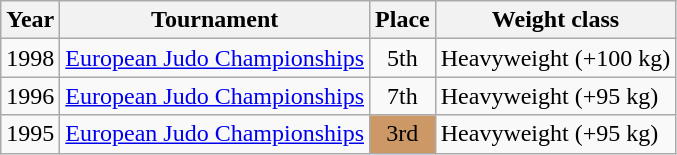<table class=wikitable>
<tr>
<th>Year</th>
<th>Tournament</th>
<th>Place</th>
<th>Weight class</th>
</tr>
<tr>
<td>1998</td>
<td><a href='#'>European Judo Championships</a></td>
<td align="center">5th</td>
<td>Heavyweight (+100 kg)</td>
</tr>
<tr>
<td>1996</td>
<td><a href='#'>European Judo Championships</a></td>
<td align="center">7th</td>
<td>Heavyweight (+95 kg)</td>
</tr>
<tr>
<td>1995</td>
<td><a href='#'>European Judo Championships</a></td>
<td bgcolor="cc9966" align="center">3rd</td>
<td>Heavyweight (+95 kg)</td>
</tr>
</table>
